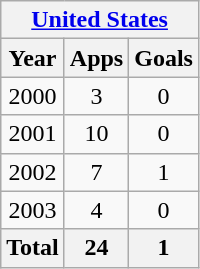<table class="wikitable" style="text-align:center">
<tr>
<th colspan=3><a href='#'>United States</a></th>
</tr>
<tr>
<th>Year</th>
<th>Apps</th>
<th>Goals</th>
</tr>
<tr>
<td>2000</td>
<td>3</td>
<td>0</td>
</tr>
<tr>
<td>2001</td>
<td>10</td>
<td>0</td>
</tr>
<tr>
<td>2002</td>
<td>7</td>
<td>1</td>
</tr>
<tr>
<td>2003</td>
<td>4</td>
<td>0</td>
</tr>
<tr>
<th>Total</th>
<th>24</th>
<th>1</th>
</tr>
</table>
